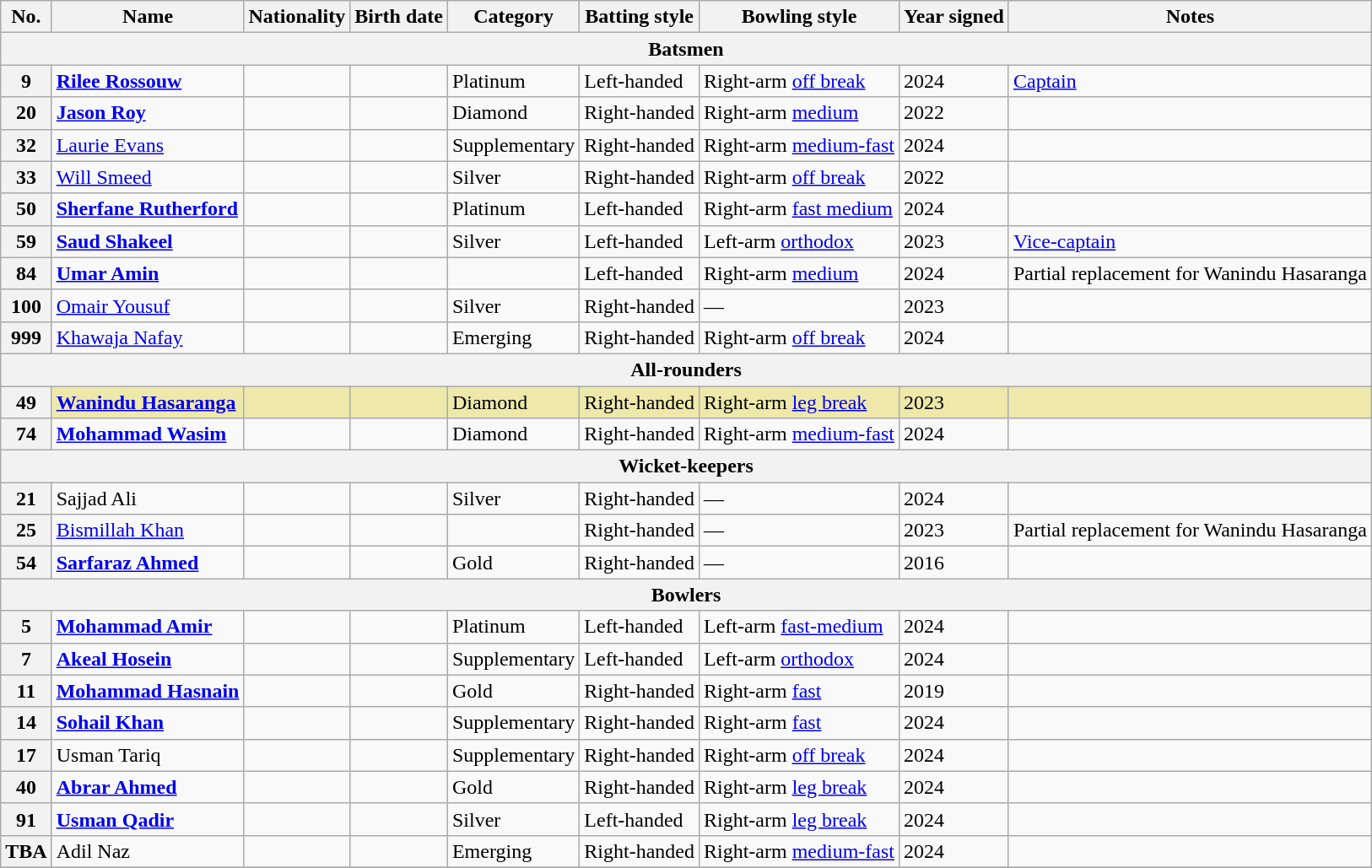<table class="wikitable">
<tr>
<th>No.</th>
<th>Name</th>
<th>Nationality</th>
<th>Birth date</th>
<th>Category</th>
<th>Batting style</th>
<th>Bowling style</th>
<th>Year signed</th>
<th>Notes</th>
</tr>
<tr>
<th colspan="9">Batsmen</th>
</tr>
<tr>
<th>9</th>
<td><strong><a href='#'>Rilee Rossouw</a></strong></td>
<td></td>
<td></td>
<td>Platinum</td>
<td>Left-handed</td>
<td>Right-arm <a href='#'>off break</a></td>
<td>2024</td>
<td><a href='#'>Captain</a></td>
</tr>
<tr>
<th>20</th>
<td><strong><a href='#'>Jason Roy</a></strong></td>
<td></td>
<td></td>
<td>Diamond</td>
<td>Right-handed</td>
<td>Right-arm <a href='#'>medium</a></td>
<td>2022</td>
<td></td>
</tr>
<tr>
<th>32</th>
<td><a href='#'>Laurie Evans</a></td>
<td></td>
<td></td>
<td>Supplementary</td>
<td>Right-handed</td>
<td>Right-arm <a href='#'>medium-fast</a></td>
<td>2024</td>
<td></td>
</tr>
<tr>
<th>33</th>
<td><a href='#'>Will Smeed</a></td>
<td></td>
<td></td>
<td>Silver</td>
<td>Right-handed</td>
<td>Right-arm <a href='#'>off break</a></td>
<td>2022</td>
<td></td>
</tr>
<tr>
<th>50</th>
<td><strong><a href='#'>Sherfane Rutherford</a></strong></td>
<td></td>
<td></td>
<td>Platinum</td>
<td>Left-handed</td>
<td>Right-arm <a href='#'>fast medium</a></td>
<td>2024</td>
<td></td>
</tr>
<tr>
<th>59</th>
<td><strong><a href='#'>Saud Shakeel</a></strong></td>
<td></td>
<td></td>
<td>Silver</td>
<td>Left-handed</td>
<td>Left-arm <a href='#'>orthodox</a></td>
<td>2023</td>
<td><a href='#'>Vice-captain</a></td>
</tr>
<tr>
<th>84</th>
<td><strong><a href='#'>Umar Amin</a></strong></td>
<td></td>
<td></td>
<td></td>
<td>Left-handed</td>
<td>Right-arm <a href='#'>medium</a></td>
<td>2024</td>
<td>Partial replacement for Wanindu Hasaranga</td>
</tr>
<tr>
<th>100</th>
<td><a href='#'>Omair Yousuf</a></td>
<td></td>
<td></td>
<td>Silver</td>
<td>Right-handed</td>
<td>—</td>
<td>2023</td>
<td></td>
</tr>
<tr>
<th>999</th>
<td><a href='#'>Khawaja Nafay</a></td>
<td></td>
<td></td>
<td>Emerging</td>
<td>Right-handed</td>
<td>Right-arm <a href='#'>off break</a></td>
<td>2024</td>
<td></td>
</tr>
<tr>
<th colspan="9">All-rounders</th>
</tr>
<tr style="background:#EEE8AA">
<th>49</th>
<td><strong><a href='#'>Wanindu Hasaranga</a></strong></td>
<td></td>
<td></td>
<td>Diamond</td>
<td>Right-handed</td>
<td>Right-arm <a href='#'>leg break</a></td>
<td>2023</td>
<td></td>
</tr>
<tr>
<th>74</th>
<td><strong><a href='#'>Mohammad Wasim</a></strong></td>
<td></td>
<td></td>
<td>Diamond</td>
<td>Right-handed</td>
<td>Right-arm <a href='#'>medium-fast</a></td>
<td>2024</td>
<td></td>
</tr>
<tr>
<th colspan="9">Wicket-keepers</th>
</tr>
<tr>
<th>21</th>
<td>Sajjad Ali</td>
<td></td>
<td></td>
<td>Silver</td>
<td>Right-handed</td>
<td>—</td>
<td>2024</td>
<td></td>
</tr>
<tr>
<th>25</th>
<td><a href='#'>Bismillah Khan</a></td>
<td></td>
<td></td>
<td></td>
<td>Right-handed</td>
<td>—</td>
<td>2023</td>
<td>Partial replacement for Wanindu Hasaranga</td>
</tr>
<tr>
<th>54</th>
<td><strong><a href='#'>Sarfaraz Ahmed</a></strong></td>
<td></td>
<td></td>
<td>Gold</td>
<td>Right-handed</td>
<td>—</td>
<td>2016</td>
<td></td>
</tr>
<tr>
<th colspan="9">Bowlers</th>
</tr>
<tr>
<th>5</th>
<td><strong><a href='#'>Mohammad Amir</a></strong></td>
<td></td>
<td></td>
<td>Platinum</td>
<td>Left-handed</td>
<td>Left-arm <a href='#'>fast-medium</a></td>
<td>2024</td>
<td></td>
</tr>
<tr>
<th>7</th>
<td><strong><a href='#'>Akeal Hosein</a></strong></td>
<td></td>
<td></td>
<td>Supplementary</td>
<td>Left-handed</td>
<td>Left-arm <a href='#'>orthodox</a></td>
<td>2024</td>
<td></td>
</tr>
<tr>
<th>11</th>
<td><strong><a href='#'>Mohammad Hasnain</a></strong></td>
<td></td>
<td></td>
<td>Gold</td>
<td>Right-handed</td>
<td>Right-arm <a href='#'>fast</a></td>
<td>2019</td>
<td></td>
</tr>
<tr>
<th>14</th>
<td><strong><a href='#'>Sohail Khan</a></strong></td>
<td></td>
<td></td>
<td>Supplementary</td>
<td>Right-handed</td>
<td>Right-arm <a href='#'>fast</a></td>
<td>2024</td>
<td></td>
</tr>
<tr>
<th>17</th>
<td>Usman Tariq</td>
<td></td>
<td></td>
<td>Supplementary</td>
<td>Right-handed</td>
<td>Right-arm <a href='#'>off break</a></td>
<td>2024</td>
<td></td>
</tr>
<tr>
<th>40</th>
<td><strong><a href='#'>Abrar Ahmed</a></strong></td>
<td></td>
<td></td>
<td>Gold</td>
<td>Right-handed</td>
<td>Right-arm <a href='#'>leg break</a></td>
<td>2024</td>
<td></td>
</tr>
<tr>
<th>91</th>
<td><strong><a href='#'>Usman Qadir</a></strong></td>
<td></td>
<td></td>
<td>Silver</td>
<td>Left-handed</td>
<td>Right-arm <a href='#'>leg break</a></td>
<td>2024</td>
<td></td>
</tr>
<tr>
<th>TBA</th>
<td>Adil Naz</td>
<td></td>
<td></td>
<td>Emerging</td>
<td>Right-handed</td>
<td>Right-arm <a href='#'>medium-fast</a></td>
<td>2024</td>
<td></td>
</tr>
<tr>
</tr>
</table>
